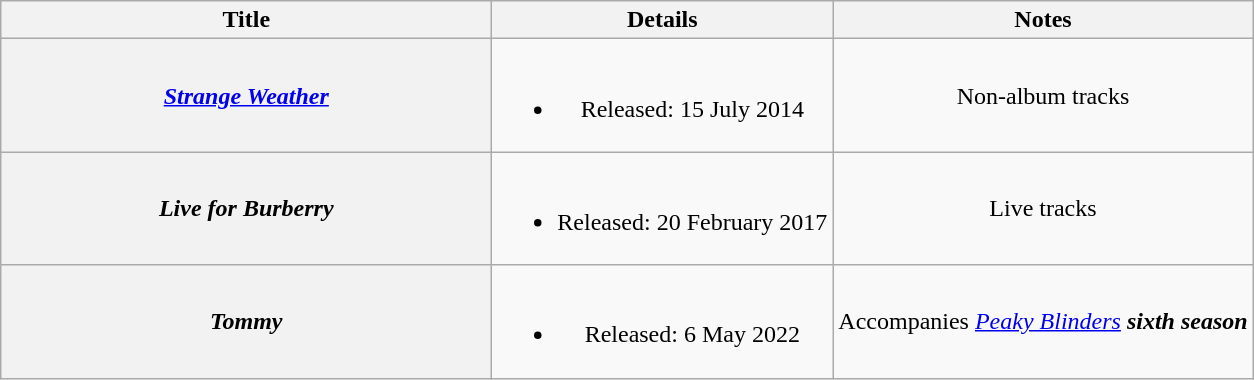<table class="wikitable plainrowheaders" style="text-align:center;">
<tr>
<th scope="col" style="width:20em;">Title</th>
<th scope="col">Details</th>
<th scope="col">Notes</th>
</tr>
<tr>
<th scope="row"><em><a href='#'>Strange Weather</a></em></th>
<td><br><ul><li>Released: 15 July 2014</li></ul></td>
<td>Non-album tracks</td>
</tr>
<tr>
<th scope="row"><em>Live for Burberry</em></th>
<td><br><ul><li>Released: 20 February 2017</li></ul></td>
<td>Live tracks</td>
</tr>
<tr>
<th scope="row"><em>Tommy</em></th>
<td><br><ul><li>Released: 6 May 2022</li></ul></td>
<td>Accompanies <em><a href='#'>Peaky Blinders</a><strong> sixth season</td>
</tr>
</table>
